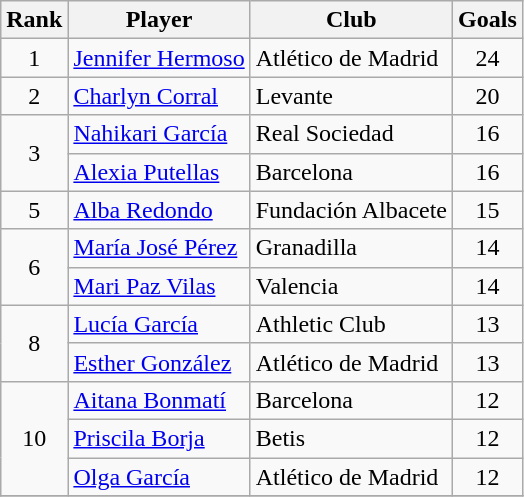<table class="wikitable" style="text-align:center">
<tr>
<th>Rank</th>
<th>Player</th>
<th>Club</th>
<th>Goals</th>
</tr>
<tr>
<td>1</td>
<td align="left"> <a href='#'>Jennifer Hermoso</a></td>
<td align="left">Atlético de Madrid</td>
<td>24</td>
</tr>
<tr>
<td>2</td>
<td align="left"> <a href='#'>Charlyn Corral</a></td>
<td align="left">Levante</td>
<td>20</td>
</tr>
<tr>
<td rowspan=2>3</td>
<td align="left"> <a href='#'>Nahikari García</a></td>
<td align="left">Real Sociedad</td>
<td>16</td>
</tr>
<tr>
<td align="left"> <a href='#'>Alexia Putellas</a></td>
<td align="left">Barcelona</td>
<td>16</td>
</tr>
<tr>
<td>5</td>
<td align="left"> <a href='#'>Alba Redondo</a></td>
<td align="left">Fundación Albacete</td>
<td>15</td>
</tr>
<tr>
<td rowspan=2>6</td>
<td align="left"> <a href='#'>María José Pérez</a></td>
<td align="left">Granadilla</td>
<td>14</td>
</tr>
<tr>
<td align="left"> <a href='#'>Mari Paz Vilas</a></td>
<td align="left">Valencia</td>
<td>14</td>
</tr>
<tr>
<td rowspan=2>8</td>
<td align="left"> <a href='#'>Lucía García</a></td>
<td align="left">Athletic Club</td>
<td>13</td>
</tr>
<tr>
<td align="left"> <a href='#'>Esther González</a></td>
<td align="left">Atlético de Madrid</td>
<td>13</td>
</tr>
<tr>
<td rowspan=3>10</td>
<td align="left"> <a href='#'>Aitana Bonmatí</a></td>
<td align="left">Barcelona</td>
<td>12</td>
</tr>
<tr>
<td align="left"> <a href='#'>Priscila Borja</a></td>
<td align="left">Betis</td>
<td>12</td>
</tr>
<tr>
<td align="left"> <a href='#'>Olga García</a></td>
<td align="left">Atlético de Madrid</td>
<td>12</td>
</tr>
<tr>
</tr>
</table>
